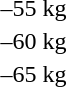<table>
<tr>
<td rowspan=2>–55 kg</td>
<td rowspan=2></td>
<td rowspan=2></td>
<td></td>
</tr>
<tr>
<td></td>
</tr>
<tr>
<td rowspan=2>–60 kg</td>
<td rowspan=2></td>
<td rowspan=2></td>
<td></td>
</tr>
<tr>
<td></td>
</tr>
<tr>
<td rowspan=2>–65 kg</td>
<td rowspan=2></td>
<td rowspan=2></td>
<td></td>
</tr>
<tr>
<td></td>
</tr>
</table>
